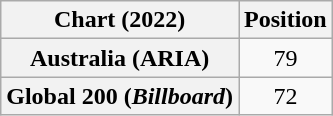<table class="wikitable sortable plainrowheaders" style="text-align:center">
<tr>
<th scope="col">Chart (2022)</th>
<th scope="col">Position</th>
</tr>
<tr>
<th scope="row">Australia (ARIA)</th>
<td>79</td>
</tr>
<tr>
<th scope="row">Global 200 (<em>Billboard</em>)</th>
<td>72</td>
</tr>
</table>
